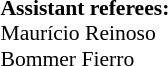<table width=50% style="font-size: 90%">
<tr>
<td><br><strong>Assistant referees:</strong>
<br> Maurício Reinoso 
<br> Bommer Fierro</td>
</tr>
</table>
